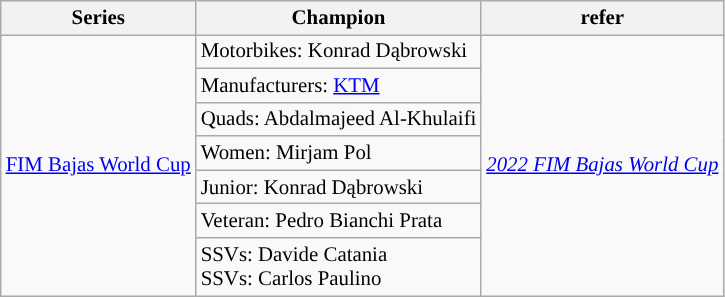<table class="wikitable" style="font-size:87%;">
<tr font-weight:bold">
<th>Series</th>
<th>Champion</th>
<th>refer</th>
</tr>
<tr>
<td rowspan="7"><a href='#'>FIM Bajas World Cup</a></td>
<td>Motorbikes:  Konrad Dąbrowski</td>
<td rowspan="7"><em><a href='#'>2022 FIM Bajas World Cup</a></em></td>
</tr>
<tr>
<td>Manufacturers:  <a href='#'>KTM</a></td>
</tr>
<tr>
<td>Quads:  Abdalmajeed Al-Khulaifi</td>
</tr>
<tr>
<td>Women:  Mirjam Pol</td>
</tr>
<tr>
<td>Junior:  Konrad Dąbrowski</td>
</tr>
<tr>
<td>Veteran:  Pedro Bianchi Prata</td>
</tr>
<tr>
<td>SSVs:  Davide Catania<br>SSVs:  Carlos Paulino</td>
</tr>
</table>
